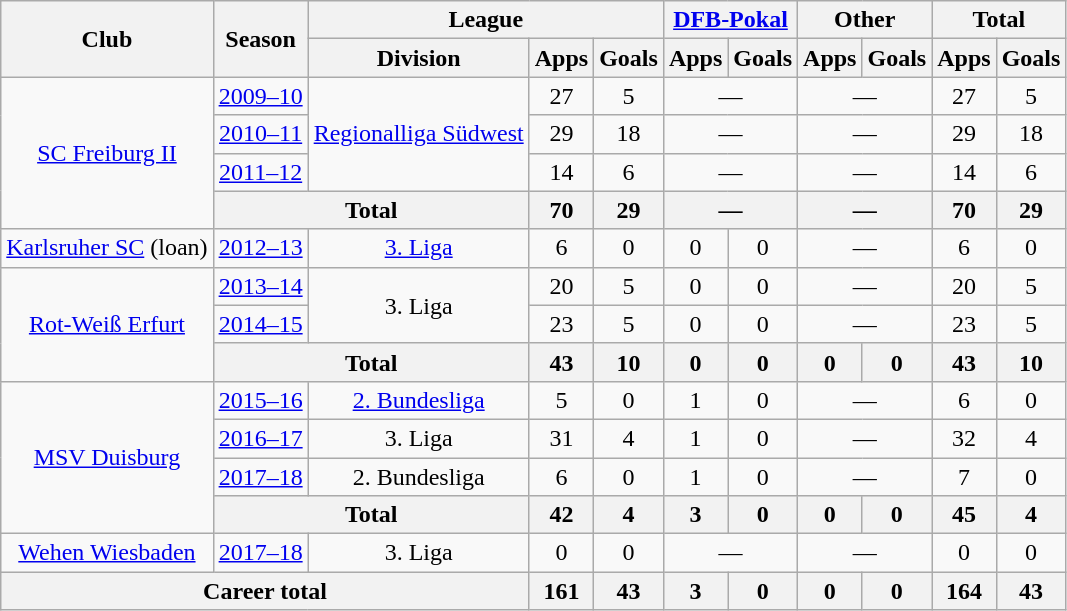<table class="wikitable" style="text-align:center">
<tr>
<th rowspan="2">Club</th>
<th rowspan="2">Season</th>
<th colspan="3">League</th>
<th colspan="2"><a href='#'>DFB-Pokal</a></th>
<th colspan="2">Other</th>
<th colspan="2">Total</th>
</tr>
<tr>
<th>Division</th>
<th>Apps</th>
<th>Goals</th>
<th>Apps</th>
<th>Goals</th>
<th>Apps</th>
<th>Goals</th>
<th>Apps</th>
<th>Goals</th>
</tr>
<tr>
<td rowspan="4"><a href='#'>SC Freiburg II</a></td>
<td><a href='#'>2009–10</a></td>
<td rowspan="3"><a href='#'>Regionalliga Südwest</a></td>
<td>27</td>
<td>5</td>
<td colspan="2">—</td>
<td colspan="2">—</td>
<td>27</td>
<td>5</td>
</tr>
<tr>
<td><a href='#'>2010–11</a></td>
<td>29</td>
<td>18</td>
<td colspan="2">—</td>
<td colspan="2">—</td>
<td>29</td>
<td>18</td>
</tr>
<tr>
<td><a href='#'>2011–12</a></td>
<td>14</td>
<td>6</td>
<td colspan="2">—</td>
<td colspan="2">—</td>
<td>14</td>
<td>6</td>
</tr>
<tr>
<th colspan="2">Total</th>
<th>70</th>
<th>29</th>
<th colspan="2">—</th>
<th colspan="2">—</th>
<th>70</th>
<th>29</th>
</tr>
<tr>
<td><a href='#'>Karlsruher SC</a> (loan)</td>
<td><a href='#'>2012–13</a></td>
<td><a href='#'>3. Liga</a></td>
<td>6</td>
<td>0</td>
<td>0</td>
<td>0</td>
<td colspan="2">—</td>
<td>6</td>
<td>0</td>
</tr>
<tr>
<td rowspan="3"><a href='#'>Rot-Weiß Erfurt</a></td>
<td><a href='#'>2013–14</a></td>
<td rowspan="2">3. Liga</td>
<td>20</td>
<td>5</td>
<td>0</td>
<td>0</td>
<td colspan="2">—</td>
<td>20</td>
<td>5</td>
</tr>
<tr>
<td><a href='#'>2014–15</a></td>
<td>23</td>
<td>5</td>
<td>0</td>
<td>0</td>
<td colspan="2">—</td>
<td>23</td>
<td>5</td>
</tr>
<tr>
<th colspan="2">Total</th>
<th>43</th>
<th>10</th>
<th>0</th>
<th>0</th>
<th>0</th>
<th>0</th>
<th>43</th>
<th>10</th>
</tr>
<tr>
<td rowspan="4"><a href='#'>MSV Duisburg</a></td>
<td><a href='#'>2015–16</a></td>
<td><a href='#'>2. Bundesliga</a></td>
<td>5</td>
<td>0</td>
<td>1</td>
<td>0</td>
<td colspan="2">—</td>
<td>6</td>
<td>0</td>
</tr>
<tr>
<td><a href='#'>2016–17</a></td>
<td>3. Liga</td>
<td>31</td>
<td>4</td>
<td>1</td>
<td>0</td>
<td colspan="2">—</td>
<td>32</td>
<td>4</td>
</tr>
<tr>
<td><a href='#'>2017–18</a></td>
<td>2. Bundesliga</td>
<td>6</td>
<td>0</td>
<td>1</td>
<td>0</td>
<td colspan="2">—</td>
<td>7</td>
<td>0</td>
</tr>
<tr>
<th colspan="2">Total</th>
<th>42</th>
<th>4</th>
<th>3</th>
<th>0</th>
<th>0</th>
<th>0</th>
<th>45</th>
<th>4</th>
</tr>
<tr>
<td><a href='#'>Wehen Wiesbaden</a></td>
<td><a href='#'>2017–18</a></td>
<td>3. Liga</td>
<td>0</td>
<td>0</td>
<td colspan="2">—</td>
<td colspan="2">—</td>
<td>0</td>
<td>0</td>
</tr>
<tr>
<th colspan="3">Career total</th>
<th>161</th>
<th>43</th>
<th>3</th>
<th>0</th>
<th>0</th>
<th>0</th>
<th>164</th>
<th>43</th>
</tr>
</table>
